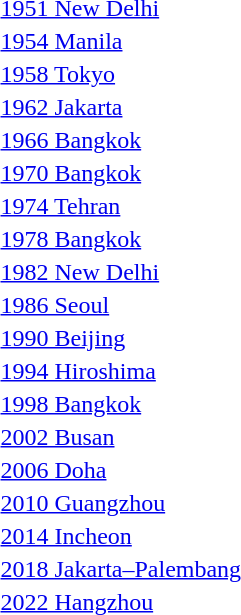<table>
<tr>
<td><a href='#'>1951 New Delhi</a></td>
<td></td>
<td></td>
<td></td>
</tr>
<tr>
<td><a href='#'>1954 Manila</a></td>
<td></td>
<td></td>
<td></td>
</tr>
<tr>
<td><a href='#'>1958 Tokyo</a></td>
<td></td>
<td></td>
<td></td>
</tr>
<tr>
<td><a href='#'>1962 Jakarta</a></td>
<td></td>
<td></td>
<td></td>
</tr>
<tr>
<td><a href='#'>1966 Bangkok</a></td>
<td></td>
<td></td>
<td></td>
</tr>
<tr>
<td><a href='#'>1970 Bangkok</a></td>
<td></td>
<td></td>
<td></td>
</tr>
<tr>
<td><a href='#'>1974 Tehran</a></td>
<td></td>
<td></td>
<td></td>
</tr>
<tr>
<td><a href='#'>1978 Bangkok</a></td>
<td></td>
<td></td>
<td></td>
</tr>
<tr>
<td><a href='#'>1982 New Delhi</a></td>
<td></td>
<td></td>
<td></td>
</tr>
<tr>
<td><a href='#'>1986 Seoul</a></td>
<td></td>
<td></td>
<td></td>
</tr>
<tr>
<td><a href='#'>1990 Beijing</a></td>
<td></td>
<td></td>
<td></td>
</tr>
<tr>
<td><a href='#'>1994 Hiroshima</a></td>
<td></td>
<td></td>
<td></td>
</tr>
<tr>
<td><a href='#'>1998 Bangkok</a></td>
<td></td>
<td></td>
<td></td>
</tr>
<tr>
<td><a href='#'>2002 Busan</a></td>
<td></td>
<td></td>
<td></td>
</tr>
<tr>
<td><a href='#'>2006 Doha</a></td>
<td></td>
<td></td>
<td></td>
</tr>
<tr>
<td><a href='#'>2010 Guangzhou</a></td>
<td></td>
<td></td>
<td></td>
</tr>
<tr>
<td><a href='#'>2014 Incheon</a></td>
<td></td>
<td></td>
<td></td>
</tr>
<tr>
<td><a href='#'>2018 Jakarta–Palembang</a></td>
<td></td>
<td></td>
<td></td>
</tr>
<tr>
<td><a href='#'>2022 Hangzhou</a></td>
<td></td>
<td></td>
<td></td>
</tr>
</table>
